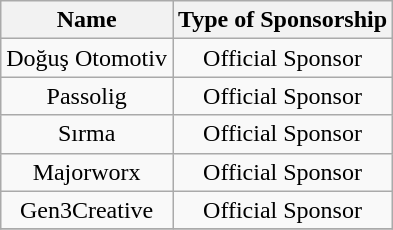<table class="wikitable" style="text-align: center">
<tr>
<th>Name</th>
<th>Type of Sponsorship</th>
</tr>
<tr>
<td>Doğuş Otomotiv</td>
<td>Official Sponsor</td>
</tr>
<tr>
<td>Passolig</td>
<td>Official Sponsor</td>
</tr>
<tr>
<td>Sırma</td>
<td>Official Sponsor</td>
</tr>
<tr>
<td>Majorworx</td>
<td>Official Sponsor</td>
</tr>
<tr>
<td>Gen3Creative</td>
<td>Official Sponsor</td>
</tr>
<tr>
</tr>
</table>
